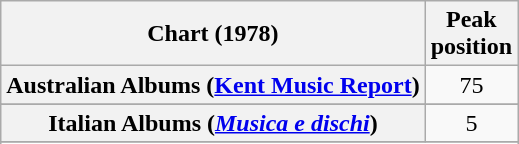<table class="wikitable sortable plainrowheaders" style="text-align:center;">
<tr>
<th scope="col">Chart (1978)</th>
<th scope="col">Peak<br>position</th>
</tr>
<tr>
<th scope="row">Australian Albums (<a href='#'>Kent Music Report</a>)</th>
<td>75</td>
</tr>
<tr>
</tr>
<tr>
</tr>
<tr>
</tr>
<tr>
<th scope="row">Italian Albums (<em><a href='#'>Musica e dischi</a></em>)</th>
<td>5</td>
</tr>
<tr>
</tr>
<tr>
</tr>
</table>
